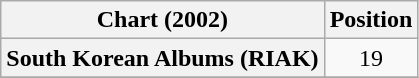<table class="wikitable plainrowheaders">
<tr>
<th>Chart (2002)</th>
<th>Position</th>
</tr>
<tr>
<th scope="row">South Korean Albums (RIAK)</th>
<td style="text-align:center;">19</td>
</tr>
<tr>
</tr>
</table>
